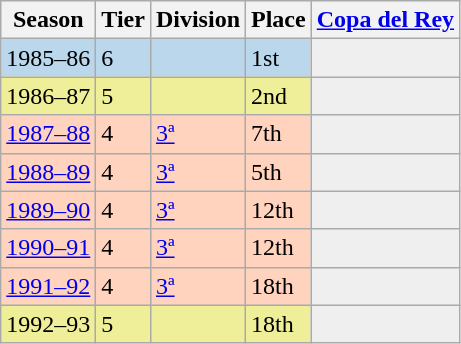<table class="wikitable">
<tr style="background:#f0f6fa;">
<th>Season</th>
<th>Tier</th>
<th>Division</th>
<th>Place</th>
<th><a href='#'>Copa del Rey</a></th>
</tr>
<tr>
<td style="background:#BBD7EC;">1985–86</td>
<td style="background:#BBD7EC;">6</td>
<td style="background:#BBD7EC;"></td>
<td style="background:#BBD7EC;">1st</td>
<th style="background:#efefef;"></th>
</tr>
<tr>
<td style="background:#EFEF99;">1986–87</td>
<td style="background:#EFEF99;">5</td>
<td style="background:#EFEF99;"></td>
<td style="background:#EFEF99;">2nd</td>
<th style="background:#efefef;"></th>
</tr>
<tr>
<td style="background:#FFD3BD;"><a href='#'>1987–88</a></td>
<td style="background:#FFD3BD;">4</td>
<td style="background:#FFD3BD;"><a href='#'>3ª</a></td>
<td style="background:#FFD3BD;">7th</td>
<td style="background:#efefef;"></td>
</tr>
<tr>
<td style="background:#FFD3BD;"><a href='#'>1988–89</a></td>
<td style="background:#FFD3BD;">4</td>
<td style="background:#FFD3BD;"><a href='#'>3ª</a></td>
<td style="background:#FFD3BD;">5th</td>
<td style="background:#efefef;"></td>
</tr>
<tr>
<td style="background:#FFD3BD;"><a href='#'>1989–90</a></td>
<td style="background:#FFD3BD;">4</td>
<td style="background:#FFD3BD;"><a href='#'>3ª</a></td>
<td style="background:#FFD3BD;">12th</td>
<td style="background:#efefef;"></td>
</tr>
<tr>
<td style="background:#FFD3BD;"><a href='#'>1990–91</a></td>
<td style="background:#FFD3BD;">4</td>
<td style="background:#FFD3BD;"><a href='#'>3ª</a></td>
<td style="background:#FFD3BD;">12th</td>
<td style="background:#efefef;"></td>
</tr>
<tr>
<td style="background:#FFD3BD;"><a href='#'>1991–92</a></td>
<td style="background:#FFD3BD;">4</td>
<td style="background:#FFD3BD;"><a href='#'>3ª</a></td>
<td style="background:#FFD3BD;">18th</td>
<td style="background:#efefef;"></td>
</tr>
<tr>
<td style="background:#EFEF99;">1992–93</td>
<td style="background:#EFEF99;">5</td>
<td style="background:#EFEF99;"></td>
<td style="background:#EFEF99;">18th</td>
<th style="background:#efefef;"></th>
</tr>
</table>
